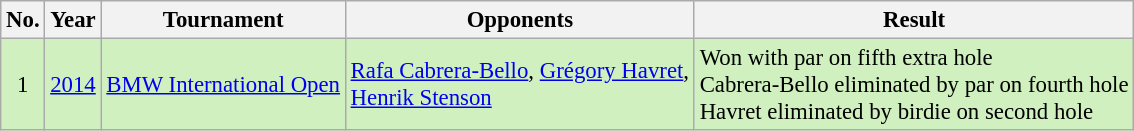<table class="wikitable" style="font-size:95%;">
<tr>
<th>No.</th>
<th>Year</th>
<th>Tournament</th>
<th>Opponents</th>
<th>Result</th>
</tr>
<tr style="background:#D0F0C0;">
<td align=center>1</td>
<td><a href='#'>2014</a></td>
<td><a href='#'>BMW International Open</a></td>
<td> <a href='#'>Rafa Cabrera-Bello</a>,  <a href='#'>Grégory Havret</a>,<br> <a href='#'>Henrik Stenson</a></td>
<td>Won with par on fifth extra hole<br>Cabrera-Bello eliminated by par on fourth hole<br>Havret eliminated by birdie on second hole</td>
</tr>
</table>
